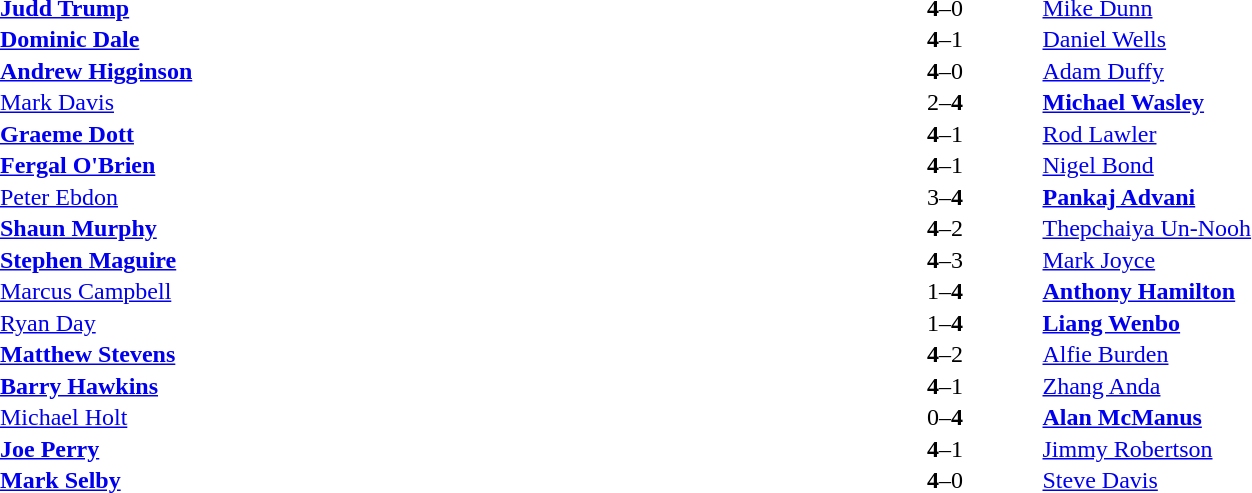<table width="100%" cellspacing="1">
<tr>
<th width=45%></th>
<th width=10%></th>
<th width=45%></th>
</tr>
<tr>
<td> <strong><a href='#'>Judd Trump</a></strong></td>
<td align=center><strong>4</strong>–0</td>
<td> <a href='#'>Mike Dunn</a></td>
</tr>
<tr>
<td> <strong><a href='#'>Dominic Dale</a></strong></td>
<td align=center><strong>4</strong>–1</td>
<td> <a href='#'>Daniel Wells</a></td>
</tr>
<tr>
<td> <strong><a href='#'>Andrew Higginson</a></strong></td>
<td align=center><strong>4</strong>–0</td>
<td> <a href='#'>Adam Duffy</a></td>
</tr>
<tr>
<td> <a href='#'>Mark Davis</a></td>
<td align=center>2–<strong>4</strong></td>
<td> <strong><a href='#'>Michael Wasley</a></strong></td>
</tr>
<tr>
<td> <strong><a href='#'>Graeme Dott</a></strong></td>
<td align=center><strong>4</strong>–1</td>
<td> <a href='#'>Rod Lawler</a></td>
</tr>
<tr>
<td> <strong><a href='#'>Fergal O'Brien</a></strong></td>
<td align=center><strong>4</strong>–1</td>
<td> <a href='#'>Nigel Bond</a></td>
</tr>
<tr>
<td> <a href='#'>Peter Ebdon</a></td>
<td align=center>3–<strong>4</strong></td>
<td> <strong><a href='#'>Pankaj Advani</a></strong></td>
</tr>
<tr>
<td> <strong><a href='#'>Shaun Murphy</a></strong></td>
<td align=center><strong>4</strong>–2</td>
<td> <a href='#'>Thepchaiya Un-Nooh</a></td>
</tr>
<tr>
<td> <strong><a href='#'>Stephen Maguire</a></strong></td>
<td align=center><strong>4</strong>–3</td>
<td> <a href='#'>Mark Joyce</a></td>
</tr>
<tr>
<td> <a href='#'>Marcus Campbell</a></td>
<td align=center>1–<strong>4</strong></td>
<td> <strong><a href='#'>Anthony Hamilton</a></strong></td>
</tr>
<tr>
<td> <a href='#'>Ryan Day</a></td>
<td align=center>1–<strong>4</strong></td>
<td> <strong><a href='#'>Liang Wenbo</a></strong></td>
</tr>
<tr>
<td> <strong><a href='#'>Matthew Stevens</a></strong></td>
<td align=center><strong>4</strong>–2</td>
<td> <a href='#'>Alfie Burden</a></td>
</tr>
<tr>
<td> <strong><a href='#'>Barry Hawkins</a></strong></td>
<td align=center><strong>4</strong>–1</td>
<td> <a href='#'>Zhang Anda</a></td>
</tr>
<tr>
<td> <a href='#'>Michael Holt</a></td>
<td align=center>0–<strong>4</strong></td>
<td> <strong><a href='#'>Alan McManus</a></strong></td>
</tr>
<tr>
<td> <strong><a href='#'>Joe Perry</a></strong></td>
<td align=center><strong>4</strong>–1</td>
<td> <a href='#'>Jimmy Robertson</a></td>
</tr>
<tr>
<td> <strong><a href='#'>Mark Selby</a></strong></td>
<td align=center><strong>4</strong>–0</td>
<td> <a href='#'>Steve Davis</a></td>
</tr>
</table>
